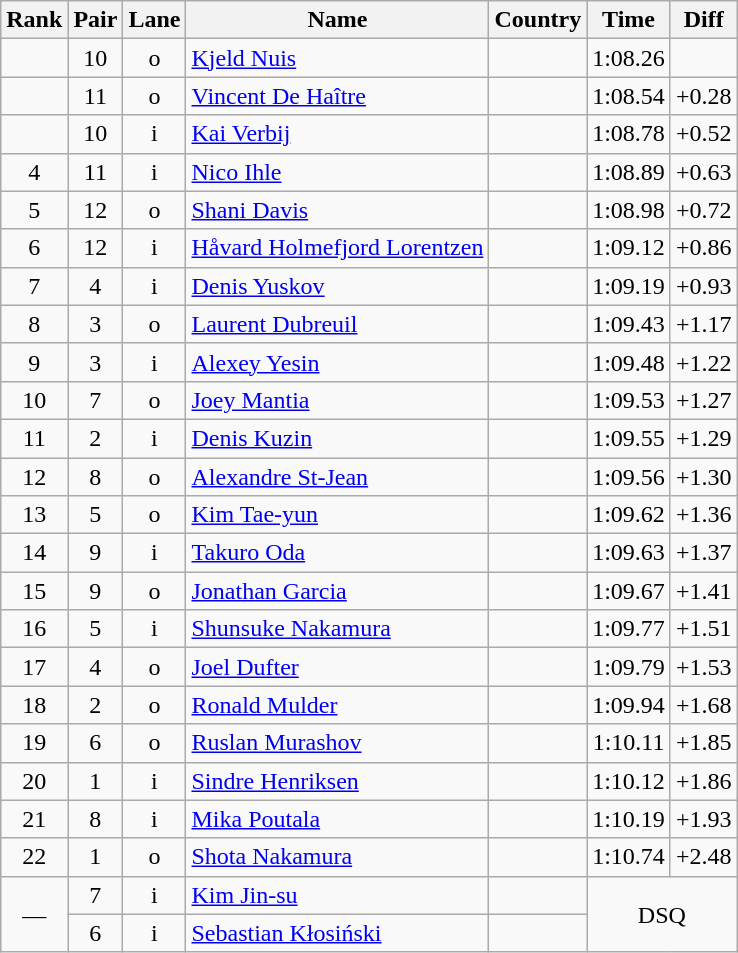<table class="wikitable sortable" style="text-align:center">
<tr>
<th>Rank</th>
<th>Pair</th>
<th>Lane</th>
<th>Name</th>
<th>Country</th>
<th>Time</th>
<th>Diff</th>
</tr>
<tr>
<td></td>
<td>10</td>
<td>o</td>
<td align=left><a href='#'>Kjeld Nuis</a></td>
<td align=left></td>
<td>1:08.26</td>
<td></td>
</tr>
<tr>
<td></td>
<td>11</td>
<td>o</td>
<td align=left><a href='#'>Vincent De Haître</a></td>
<td align=left></td>
<td>1:08.54</td>
<td>+0.28</td>
</tr>
<tr>
<td></td>
<td>10</td>
<td>i</td>
<td align=left><a href='#'>Kai Verbij</a></td>
<td align=left></td>
<td>1:08.78</td>
<td>+0.52</td>
</tr>
<tr>
<td>4</td>
<td>11</td>
<td>i</td>
<td align=left><a href='#'>Nico Ihle</a></td>
<td align=left></td>
<td>1:08.89</td>
<td>+0.63</td>
</tr>
<tr>
<td>5</td>
<td>12</td>
<td>o</td>
<td align=left><a href='#'>Shani Davis</a></td>
<td align=left></td>
<td>1:08.98</td>
<td>+0.72</td>
</tr>
<tr>
<td>6</td>
<td>12</td>
<td>i</td>
<td align=left><a href='#'>Håvard Holmefjord Lorentzen</a></td>
<td align=left></td>
<td>1:09.12</td>
<td>+0.86</td>
</tr>
<tr>
<td>7</td>
<td>4</td>
<td>i</td>
<td align=left><a href='#'>Denis Yuskov</a></td>
<td align=left></td>
<td>1:09.19</td>
<td>+0.93</td>
</tr>
<tr>
<td>8</td>
<td>3</td>
<td>o</td>
<td align=left><a href='#'>Laurent Dubreuil</a></td>
<td align=left></td>
<td>1:09.43</td>
<td>+1.17</td>
</tr>
<tr>
<td>9</td>
<td>3</td>
<td>i</td>
<td align=left><a href='#'>Alexey Yesin</a></td>
<td align=left></td>
<td>1:09.48</td>
<td>+1.22</td>
</tr>
<tr>
<td>10</td>
<td>7</td>
<td>o</td>
<td align=left><a href='#'>Joey Mantia</a></td>
<td align=left></td>
<td>1:09.53</td>
<td>+1.27</td>
</tr>
<tr>
<td>11</td>
<td>2</td>
<td>i</td>
<td align=left><a href='#'>Denis Kuzin</a></td>
<td align=left></td>
<td>1:09.55</td>
<td>+1.29</td>
</tr>
<tr>
<td>12</td>
<td>8</td>
<td>o</td>
<td align=left><a href='#'>Alexandre St-Jean</a></td>
<td align=left></td>
<td>1:09.56</td>
<td>+1.30</td>
</tr>
<tr>
<td>13</td>
<td>5</td>
<td>o</td>
<td align=left><a href='#'>Kim Tae-yun</a></td>
<td align=left></td>
<td>1:09.62</td>
<td>+1.36</td>
</tr>
<tr>
<td>14</td>
<td>9</td>
<td>i</td>
<td align=left><a href='#'>Takuro Oda</a></td>
<td align=left></td>
<td>1:09.63</td>
<td>+1.37</td>
</tr>
<tr>
<td>15</td>
<td>9</td>
<td>o</td>
<td align=left><a href='#'>Jonathan Garcia</a></td>
<td align=left></td>
<td>1:09.67</td>
<td>+1.41</td>
</tr>
<tr>
<td>16</td>
<td>5</td>
<td>i</td>
<td align=left><a href='#'>Shunsuke Nakamura</a></td>
<td align=left></td>
<td>1:09.77</td>
<td>+1.51</td>
</tr>
<tr>
<td>17</td>
<td>4</td>
<td>o</td>
<td align=left><a href='#'>Joel Dufter</a></td>
<td align=left></td>
<td>1:09.79</td>
<td>+1.53</td>
</tr>
<tr>
<td>18</td>
<td>2</td>
<td>o</td>
<td align=left><a href='#'>Ronald Mulder</a></td>
<td align=left></td>
<td>1:09.94</td>
<td>+1.68</td>
</tr>
<tr>
<td>19</td>
<td>6</td>
<td>o</td>
<td align=left><a href='#'>Ruslan Murashov</a></td>
<td align=left></td>
<td>1:10.11</td>
<td>+1.85</td>
</tr>
<tr>
<td>20</td>
<td>1</td>
<td>i</td>
<td align=left><a href='#'>Sindre Henriksen</a></td>
<td align=left></td>
<td>1:10.12</td>
<td>+1.86</td>
</tr>
<tr>
<td>21</td>
<td>8</td>
<td>i</td>
<td align=left><a href='#'>Mika Poutala</a></td>
<td align=left></td>
<td>1:10.19</td>
<td>+1.93</td>
</tr>
<tr>
<td>22</td>
<td>1</td>
<td>o</td>
<td align=left><a href='#'>Shota Nakamura</a></td>
<td align=left></td>
<td>1:10.74</td>
<td>+2.48</td>
</tr>
<tr>
<td rowspan=2>—</td>
<td>7</td>
<td>i</td>
<td align=left><a href='#'>Kim Jin-su</a></td>
<td align=left></td>
<td rowspan=2 colspan=2>DSQ</td>
</tr>
<tr>
<td>6</td>
<td>i</td>
<td align=left><a href='#'>Sebastian Kłosiński</a></td>
<td align=left></td>
</tr>
</table>
